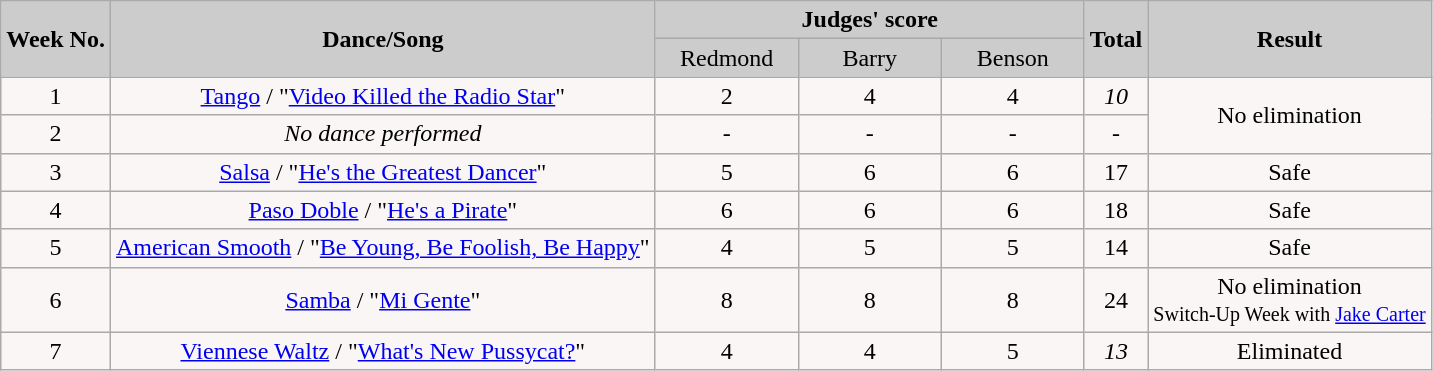<table class="wikitable collapsible">
<tr>
<th rowspan="2" style="background:#ccc; text-align:Center;"><strong>Week No.</strong></th>
<th rowspan="2" style="background:#ccc; text-align:Center;"><strong>Dance/Song</strong></th>
<th colspan="3" style="background:#ccc; text-align:Center;"><strong>Judges' score</strong></th>
<th rowspan="2" style="background:#ccc; text-align:Center;"><strong>Total</strong></th>
<th rowspan="2" style="background:#ccc; text-align:Center;"><strong>Result</strong></th>
</tr>
<tr style="text-align:center; background:#ccc;">
<td style="width:10%; ">Redmond</td>
<td style="width:10%; ">Barry</td>
<td style="width:10%; ">Benson</td>
</tr>
<tr style="text-align:center; background:#faf6f6;">
<td>1</td>
<td><a href='#'>Tango</a> / "<a href='#'>Video Killed the Radio Star</a>"</td>
<td>2</td>
<td>4</td>
<td>4</td>
<td><span><em>10</em></span></td>
<td rowspan="2">No elimination</td>
</tr>
<tr style="text-align:center; background:#faf6f6;">
<td>2</td>
<td><em>No dance performed</em></td>
<td>-</td>
<td>-</td>
<td>-</td>
<td>-</td>
</tr>
<tr style="text-align:center; background:#faf6f6;">
<td>3</td>
<td><a href='#'>Salsa</a> / "<a href='#'>He's the Greatest Dancer</a>"</td>
<td>5</td>
<td>6</td>
<td>6</td>
<td>17</td>
<td>Safe</td>
</tr>
<tr style="text-align:center; background:#faf6f6;">
<td>4</td>
<td><a href='#'>Paso Doble</a> / "<a href='#'>He's a Pirate</a>"</td>
<td>6</td>
<td>6</td>
<td>6</td>
<td>18</td>
<td>Safe</td>
</tr>
<tr style="text-align:center; background:#faf6f6;">
<td>5</td>
<td><a href='#'>American Smooth</a> / "<a href='#'>Be Young, Be Foolish, Be Happy</a>"</td>
<td>4</td>
<td>5</td>
<td>5</td>
<td>14</td>
<td>Safe</td>
</tr>
<tr style="text-align:center; background:#faf6f6;">
<td>6</td>
<td><a href='#'>Samba</a> / "<a href='#'>Mi Gente</a>"</td>
<td>8</td>
<td>8</td>
<td>8</td>
<td>24</td>
<td>No elimination<br><small>Switch-Up Week with <a href='#'>Jake Carter</a></small></td>
</tr>
<tr style="text-align:center; background:#faf6f6;">
<td>7</td>
<td><a href='#'>Viennese Waltz</a> / "<a href='#'>What's New Pussycat?</a>"</td>
<td>4</td>
<td>4</td>
<td>5</td>
<td><span><em>13</em></span></td>
<td>Eliminated</td>
</tr>
</table>
